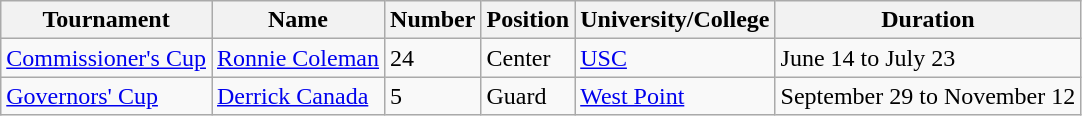<table class="wikitable">
<tr>
<th>Tournament</th>
<th>Name</th>
<th>Number</th>
<th>Position</th>
<th>University/College</th>
<th>Duration</th>
</tr>
<tr>
<td><a href='#'>Commissioner's Cup</a></td>
<td><a href='#'>Ronnie Coleman</a></td>
<td>24</td>
<td>Center</td>
<td><a href='#'>USC</a></td>
<td>June 14 to July 23</td>
</tr>
<tr>
<td><a href='#'>Governors' Cup</a></td>
<td><a href='#'>Derrick Canada</a></td>
<td>5</td>
<td>Guard</td>
<td><a href='#'>West Point</a></td>
<td>September 29 to November 12</td>
</tr>
</table>
